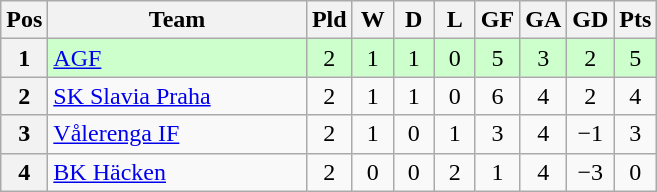<table class="wikitable" style="text-align:center;">
<tr>
<th width=20>Pos</th>
<th width=165>Team</th>
<th width=20>Pld</th>
<th width=20>W</th>
<th width=20>D</th>
<th width=20>L</th>
<th width=20>GF</th>
<th width=20>GA</th>
<th width=20>GD</th>
<th width=20>Pts</th>
</tr>
<tr style="background:#cfc;">
<th>1</th>
<td style="text-align:left"> <a href='#'>AGF</a></td>
<td>2</td>
<td>1</td>
<td>1</td>
<td>0</td>
<td>5</td>
<td>3</td>
<td>2</td>
<td>5</td>
</tr>
<tr>
<th>2</th>
<td style="text-align:left"> <a href='#'>SK Slavia Praha</a></td>
<td>2</td>
<td>1</td>
<td>1</td>
<td>0</td>
<td>6</td>
<td>4</td>
<td>2</td>
<td>4</td>
</tr>
<tr>
<th>3</th>
<td style="text-align:left"> <a href='#'>Vålerenga IF</a></td>
<td>2</td>
<td>1</td>
<td>0</td>
<td>1</td>
<td>3</td>
<td>4</td>
<td>−1</td>
<td>3</td>
</tr>
<tr>
<th>4</th>
<td style="text-align:left"> <a href='#'>BK Häcken</a></td>
<td>2</td>
<td>0</td>
<td>0</td>
<td>2</td>
<td>1</td>
<td>4</td>
<td>−3</td>
<td>0</td>
</tr>
</table>
